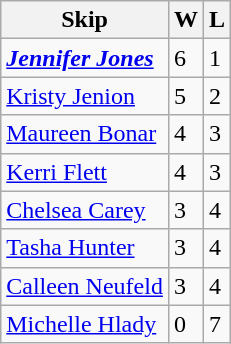<table class="wikitable">
<tr>
<th>Skip</th>
<th>W</th>
<th>L</th>
</tr>
<tr>
<td><strong><em><a href='#'>Jennifer Jones</a></em></strong></td>
<td>6</td>
<td>1</td>
</tr>
<tr>
<td><a href='#'>Kristy Jenion</a></td>
<td>5</td>
<td>2</td>
</tr>
<tr>
<td><a href='#'>Maureen Bonar</a></td>
<td>4</td>
<td>3</td>
</tr>
<tr>
<td><a href='#'>Kerri Flett</a></td>
<td>4</td>
<td>3</td>
</tr>
<tr>
<td><a href='#'>Chelsea Carey</a></td>
<td>3</td>
<td>4</td>
</tr>
<tr>
<td><a href='#'>Tasha Hunter</a></td>
<td>3</td>
<td>4</td>
</tr>
<tr>
<td><a href='#'>Calleen Neufeld</a></td>
<td>3</td>
<td>4</td>
</tr>
<tr>
<td><a href='#'>Michelle Hlady</a></td>
<td>0</td>
<td>7</td>
</tr>
</table>
